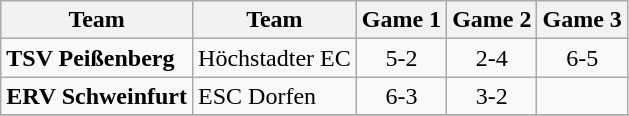<table class="wikitable">
<tr>
<th>Team</th>
<th>Team</th>
<th>Game 1</th>
<th>Game 2</th>
<th>Game 3</th>
</tr>
<tr>
<td><strong>TSV Peißenberg</strong></td>
<td>Höchstadter EC</td>
<td align="center">5-2</td>
<td align="center">2-4</td>
<td align="center">6-5</td>
</tr>
<tr>
<td><strong>ERV Schweinfurt</strong></td>
<td>ESC Dorfen</td>
<td align="center">6-3</td>
<td align="center">3-2</td>
<td align="center"></td>
</tr>
<tr>
</tr>
</table>
